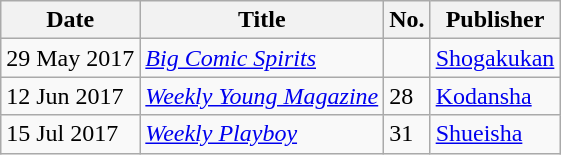<table class="wikitable">
<tr>
<th>Date</th>
<th>Title</th>
<th>No.</th>
<th>Publisher</th>
</tr>
<tr>
<td>29 May 2017</td>
<td><em><a href='#'>Big Comic Spirits</a></em></td>
<td></td>
<td><a href='#'>Shogakukan</a></td>
</tr>
<tr>
<td>12 Jun 2017</td>
<td><em><a href='#'>Weekly Young Magazine</a></em></td>
<td>28</td>
<td><a href='#'>Kodansha</a></td>
</tr>
<tr>
<td>15 Jul 2017</td>
<td><em><a href='#'>Weekly Playboy</a></em></td>
<td>31</td>
<td><a href='#'>Shueisha</a></td>
</tr>
</table>
